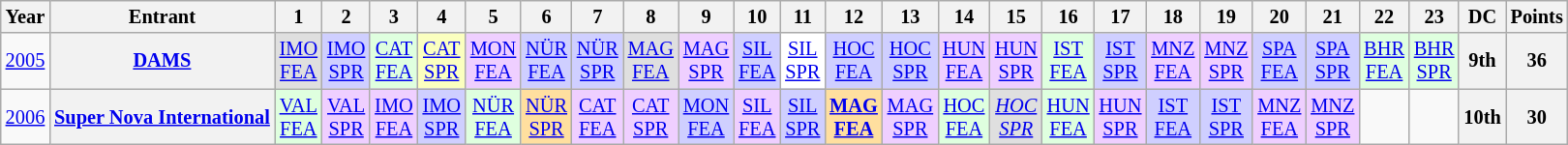<table class="wikitable" style="text-align:center; font-size:85%">
<tr>
<th>Year</th>
<th>Entrant</th>
<th>1</th>
<th>2</th>
<th>3</th>
<th>4</th>
<th>5</th>
<th>6</th>
<th>7</th>
<th>8</th>
<th>9</th>
<th>10</th>
<th>11</th>
<th>12</th>
<th>13</th>
<th>14</th>
<th>15</th>
<th>16</th>
<th>17</th>
<th>18</th>
<th>19</th>
<th>20</th>
<th>21</th>
<th>22</th>
<th>23</th>
<th>DC</th>
<th>Points</th>
</tr>
<tr>
<td><a href='#'>2005</a></td>
<th><a href='#'>DAMS</a></th>
<td style="background:#DFDFDF;"><a href='#'>IMO<br>FEA</a><br></td>
<td style="background:#CFCFFF;"><a href='#'>IMO<br>SPR</a><br></td>
<td style="background:#DFFFDF;"><a href='#'>CAT<br>FEA</a><br></td>
<td style="background:#FBFFBF;"><a href='#'>CAT<br>SPR</a><br></td>
<td style="background:#EFCFFF;"><a href='#'>MON<br>FEA</a><br></td>
<td style="background:#CFCFFF;"><a href='#'>NÜR<br>FEA</a><br></td>
<td style="background:#CFCFFF;"><a href='#'>NÜR<br>SPR</a><br></td>
<td style="background:#DFDFDF;"><a href='#'>MAG<br>FEA</a><br></td>
<td style="background:#EFCFFF;"><a href='#'>MAG<br>SPR</a><br></td>
<td style="background:#CFCFFF;"><a href='#'>SIL<br>FEA</a><br></td>
<td style="background:#FFFFFF;"><a href='#'>SIL<br>SPR</a><br></td>
<td style="background:#CFCFFF;"><a href='#'>HOC<br>FEA</a><br></td>
<td style="background:#CFCFFF;"><a href='#'>HOC<br>SPR</a><br></td>
<td style="background:#EFCFFF;"><a href='#'>HUN<br>FEA</a><br></td>
<td style="background:#EFCFFF;"><a href='#'>HUN<br>SPR</a><br></td>
<td style="background:#DFFFDF;"><a href='#'>IST<br>FEA</a><br></td>
<td style="background:#CFCFFF;"><a href='#'>IST<br>SPR</a><br></td>
<td style="background:#EFCFFF;"><a href='#'>MNZ<br>FEA</a><br></td>
<td style="background:#EFCFFF;"><a href='#'>MNZ<br>SPR</a><br></td>
<td style="background:#CFCFFF;"><a href='#'>SPA<br>FEA</a><br></td>
<td style="background:#CFCFFF;"><a href='#'>SPA<br>SPR</a><br></td>
<td style="background:#DFFFDF;"><a href='#'>BHR<br>FEA</a><br></td>
<td style="background:#DFFFDF;"><a href='#'>BHR<br>SPR</a><br></td>
<th>9th</th>
<th>36</th>
</tr>
<tr>
<td><a href='#'>2006</a></td>
<th nowrap><a href='#'>Super Nova International</a></th>
<td style="background:#DFFFDF;"><a href='#'>VAL<br>FEA</a><br></td>
<td style="background:#EFCFFF;"><a href='#'>VAL<br>SPR</a><br></td>
<td style="background:#EFCFFF;"><a href='#'>IMO<br>FEA</a><br></td>
<td style="background:#CFCFFF;"><a href='#'>IMO<br>SPR</a><br></td>
<td style="background:#DFFFDF;"><a href='#'>NÜR<br>FEA</a><br></td>
<td style="background:#FFDF9F;"><a href='#'>NÜR<br>SPR</a><br></td>
<td style="background:#EFCFFF;"><a href='#'>CAT<br>FEA</a><br></td>
<td style="background:#EFCFFF;"><a href='#'>CAT<br>SPR</a><br></td>
<td style="background:#CFCFFF;"><a href='#'>MON<br>FEA</a><br></td>
<td style="background:#EFCFFF;"><a href='#'>SIL<br>FEA</a><br></td>
<td style="background:#CFCFFF;"><a href='#'>SIL<br>SPR</a><br></td>
<td style="background:#FFDF9F;"><strong><a href='#'>MAG<br>FEA</a></strong><br></td>
<td style="background:#EFCFFF;"><a href='#'>MAG<br>SPR</a><br></td>
<td style="background:#DFFFDF;"><a href='#'>HOC<br>FEA</a><br></td>
<td style="background:#DFDFDF;"><em><a href='#'>HOC<br>SPR</a></em><br></td>
<td style="background:#DFFFDF;"><a href='#'>HUN<br>FEA</a><br></td>
<td style="background:#EFCFFF;"><a href='#'>HUN<br>SPR</a><br></td>
<td style="background:#CFCFFF;"><a href='#'>IST<br>FEA</a><br></td>
<td style="background:#CFCFFF;"><a href='#'>IST<br>SPR</a><br></td>
<td style="background:#EFCFFF;"><a href='#'>MNZ<br>FEA</a><br></td>
<td style="background:#EFCFFF;"><a href='#'>MNZ<br>SPR</a><br></td>
<td></td>
<td></td>
<th>10th</th>
<th>30</th>
</tr>
</table>
